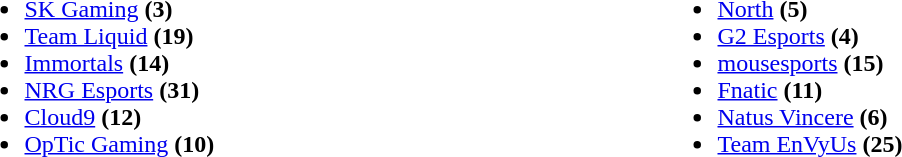<table cellspacing="10">
<tr>
<td valign="top" width="450px"><br><ul><li><a href='#'>SK Gaming</a> <strong>(3)</strong></li><li><a href='#'>Team Liquid</a> <strong>(19)</strong></li><li><a href='#'>Immortals</a> <strong>(14)</strong></li><li><a href='#'>NRG Esports</a> <strong>(31)</strong></li><li><a href='#'>Cloud9</a> <strong>(12)</strong></li><li><a href='#'>OpTic Gaming</a> <strong>(10)</strong></li></ul></td>
<td valign="top"><br><ul><li><a href='#'>North</a> <strong>(5)</strong></li><li><a href='#'>G2 Esports</a> <strong>(4)</strong></li><li><a href='#'>mousesports</a> <strong>(15)</strong></li><li><a href='#'>Fnatic</a> <strong>(11)</strong></li><li><a href='#'>Natus Vincere</a> <strong>(6)</strong></li><li><a href='#'>Team EnVyUs</a> <strong>(25)</strong></li></ul></td>
</tr>
<tr>
</tr>
</table>
